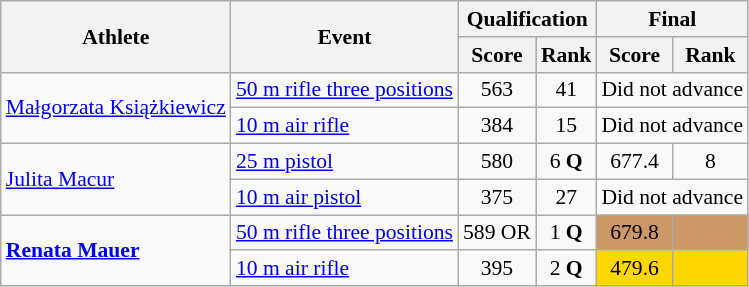<table class="wikitable" style="font-size:90%">
<tr>
<th rowspan="2">Athlete</th>
<th rowspan="2">Event</th>
<th colspan="2">Qualification</th>
<th colspan="2">Final</th>
</tr>
<tr>
<th>Score</th>
<th>Rank</th>
<th>Score</th>
<th>Rank</th>
</tr>
<tr>
<td rowspan=2><a href='#'>Małgorzata Książkiewicz</a></td>
<td><a href='#'>50 m rifle three positions</a></td>
<td align="center">563</td>
<td align="center">41</td>
<td colspan="2"  align="center">Did not advance</td>
</tr>
<tr>
<td><a href='#'>10 m air rifle</a></td>
<td align="center">384</td>
<td align="center">15</td>
<td colspan="2"  align="center">Did not advance</td>
</tr>
<tr>
<td rowspan=2><a href='#'>Julita Macur</a></td>
<td><a href='#'>25 m pistol</a></td>
<td align="center">580</td>
<td align="center">6 <strong>Q</strong></td>
<td align="center">677.4</td>
<td align="center">8</td>
</tr>
<tr>
<td><a href='#'>10 m air pistol</a></td>
<td align="center">375</td>
<td align="center">27</td>
<td colspan="2"  align="center">Did not advance</td>
</tr>
<tr>
<td rowspan=2><strong><a href='#'>Renata Mauer</a></strong></td>
<td><a href='#'>50 m rifle three positions</a></td>
<td align="center">589 OR</td>
<td align="center">1 <strong>Q</strong></td>
<td align="center" bgcolor=cc9966>679.8</td>
<td align="center" bgcolor=cc9966></td>
</tr>
<tr>
<td><a href='#'>10 m air rifle</a></td>
<td align="center">395</td>
<td align="center">2 <strong>Q</strong></td>
<td align="center" bgcolor='gold'>479.6</td>
<td align="center" bgcolor='gold'></td>
</tr>
</table>
